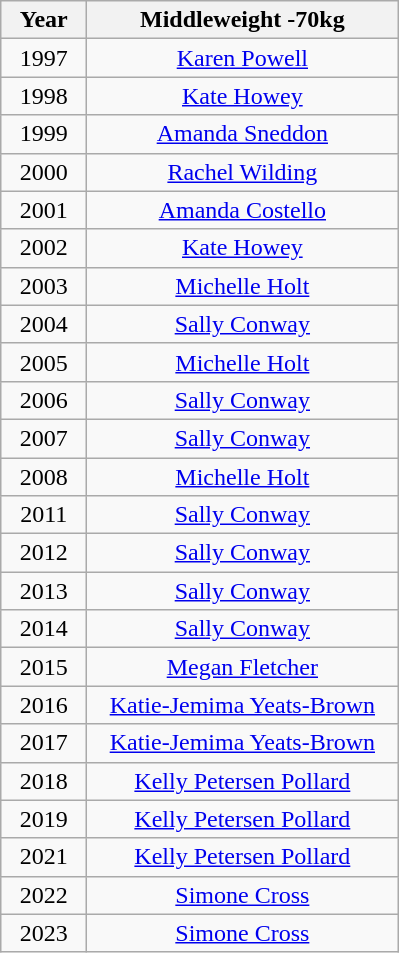<table class="wikitable" style="text-align:center">
<tr>
<th width=50>Year</th>
<th width=200>Middleweight -70kg</th>
</tr>
<tr>
<td>1997</td>
<td><a href='#'>Karen Powell</a></td>
</tr>
<tr>
<td>1998</td>
<td><a href='#'>Kate Howey</a></td>
</tr>
<tr>
<td>1999</td>
<td><a href='#'>Amanda Sneddon</a></td>
</tr>
<tr>
<td>2000</td>
<td><a href='#'>Rachel Wilding</a></td>
</tr>
<tr>
<td>2001</td>
<td><a href='#'>Amanda Costello</a></td>
</tr>
<tr>
<td>2002</td>
<td><a href='#'>Kate Howey</a></td>
</tr>
<tr>
<td>2003</td>
<td><a href='#'>Michelle Holt</a></td>
</tr>
<tr>
<td>2004</td>
<td><a href='#'>Sally Conway</a></td>
</tr>
<tr>
<td>2005</td>
<td><a href='#'>Michelle Holt</a></td>
</tr>
<tr>
<td>2006</td>
<td><a href='#'>Sally Conway</a></td>
</tr>
<tr>
<td>2007</td>
<td><a href='#'>Sally Conway</a></td>
</tr>
<tr>
<td>2008</td>
<td><a href='#'>Michelle Holt</a></td>
</tr>
<tr>
<td>2011</td>
<td><a href='#'>Sally Conway</a></td>
</tr>
<tr>
<td>2012</td>
<td><a href='#'>Sally Conway</a></td>
</tr>
<tr>
<td>2013</td>
<td><a href='#'>Sally Conway</a></td>
</tr>
<tr>
<td>2014</td>
<td><a href='#'>Sally Conway</a></td>
</tr>
<tr>
<td>2015</td>
<td><a href='#'>Megan Fletcher</a></td>
</tr>
<tr>
<td>2016</td>
<td><a href='#'>Katie-Jemima Yeats-Brown</a></td>
</tr>
<tr>
<td>2017</td>
<td><a href='#'>Katie-Jemima Yeats-Brown</a></td>
</tr>
<tr>
<td>2018</td>
<td><a href='#'>Kelly Petersen Pollard</a></td>
</tr>
<tr>
<td>2019</td>
<td><a href='#'>Kelly Petersen Pollard</a></td>
</tr>
<tr>
<td>2021</td>
<td><a href='#'>Kelly Petersen Pollard</a></td>
</tr>
<tr>
<td>2022</td>
<td><a href='#'>Simone Cross</a></td>
</tr>
<tr>
<td>2023</td>
<td><a href='#'>Simone Cross</a></td>
</tr>
</table>
